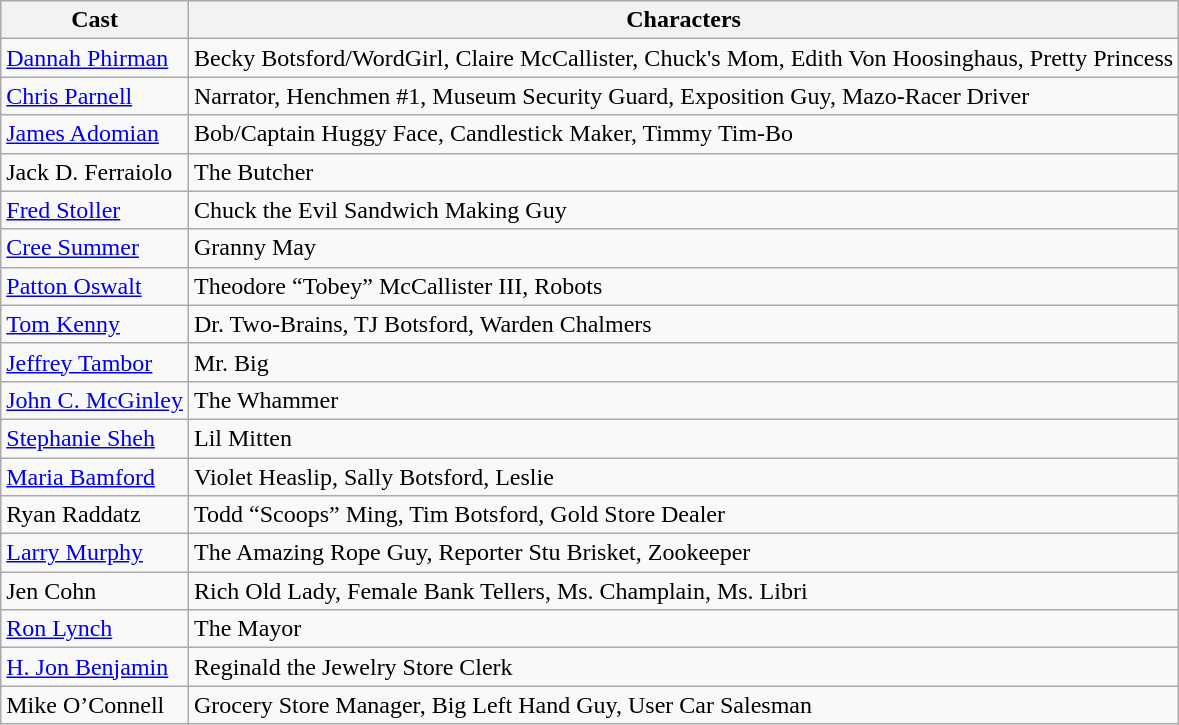<table class="wikitable">
<tr>
<th>Cast</th>
<th>Characters</th>
</tr>
<tr>
<td><a href='#'>Dannah Phirman</a></td>
<td>Becky Botsford/WordGirl, Claire McCallister, Chuck's Mom, Edith Von Hoosinghaus, Pretty Princess</td>
</tr>
<tr>
<td><a href='#'>Chris Parnell</a></td>
<td>Narrator, Henchmen #1, Museum Security Guard, Exposition Guy, Mazo-Racer Driver</td>
</tr>
<tr>
<td><a href='#'>James Adomian</a></td>
<td>Bob/Captain Huggy Face, Candlestick Maker, Timmy Tim-Bo</td>
</tr>
<tr>
<td>Jack D. Ferraiolo</td>
<td>The Butcher</td>
</tr>
<tr>
<td><a href='#'>Fred Stoller</a></td>
<td>Chuck the Evil Sandwich Making Guy</td>
</tr>
<tr>
<td><a href='#'>Cree Summer</a></td>
<td>Granny May</td>
</tr>
<tr>
<td><a href='#'>Patton Oswalt</a></td>
<td>Theodore “Tobey” McCallister III, Robots</td>
</tr>
<tr>
<td><a href='#'>Tom Kenny</a></td>
<td>Dr. Two-Brains, TJ Botsford, Warden Chalmers</td>
</tr>
<tr>
<td><a href='#'>Jeffrey Tambor</a></td>
<td>Mr. Big</td>
</tr>
<tr>
<td><a href='#'>John C. McGinley</a></td>
<td>The Whammer</td>
</tr>
<tr>
<td><a href='#'>Stephanie Sheh</a></td>
<td>Lil Mitten</td>
</tr>
<tr>
<td><a href='#'>Maria Bamford</a></td>
<td>Violet Heaslip, Sally Botsford, Leslie</td>
</tr>
<tr>
<td>Ryan Raddatz</td>
<td>Todd “Scoops” Ming, Tim Botsford, Gold Store Dealer</td>
</tr>
<tr>
<td><a href='#'>Larry Murphy</a></td>
<td>The Amazing Rope Guy, Reporter Stu Brisket, Zookeeper</td>
</tr>
<tr>
<td>Jen Cohn</td>
<td>Rich Old Lady, Female Bank Tellers, Ms. Champlain, Ms. Libri</td>
</tr>
<tr>
<td><a href='#'>Ron Lynch</a></td>
<td>The Mayor</td>
</tr>
<tr>
<td><a href='#'>H. Jon Benjamin</a></td>
<td>Reginald the Jewelry Store Clerk</td>
</tr>
<tr>
<td>Mike O’Connell</td>
<td>Grocery Store Manager, Big Left Hand Guy, User Car Salesman</td>
</tr>
</table>
